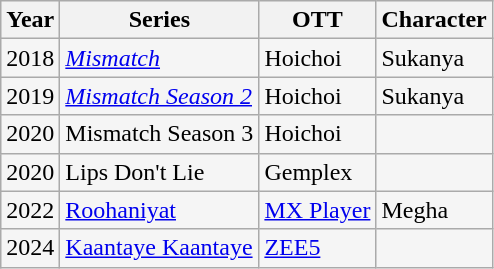<table class="wikitable sortable" style="background:#F5F5F5;">
<tr>
<th>Year</th>
<th>Series</th>
<th>OTT</th>
<th>Character</th>
</tr>
<tr>
<td>2018</td>
<td><em><a href='#'>Mismatch</a></em></td>
<td>Hoichoi</td>
<td>Sukanya</td>
</tr>
<tr>
<td>2019</td>
<td><em><a href='#'>Mismatch Season 2</a></em></td>
<td>Hoichoi</td>
<td>Sukanya</td>
</tr>
<tr>
<td>2020</td>
<td Mismatch (web series)>Mismatch Season 3</td>
<td>Hoichoi</td>
<td></td>
</tr>
<tr>
<td>2020</td>
<td>Lips Don't Lie</td>
<td>Gemplex</td>
<td></td>
</tr>
<tr>
<td>2022</td>
<td><a href='#'>Roohaniyat</a></td>
<td><a href='#'>MX Player</a></td>
<td>Megha</td>
</tr>
<tr>
<td>2024</td>
<td><a href='#'>Kaantaye Kaantaye</a></td>
<td><a href='#'>ZEE5</a></td>
<td></td>
</tr>
</table>
